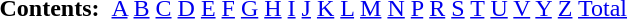<table id="toc" class="toc" summary="Contents">
<tr>
<th>Contents:</th>
<td></td>
<td><a href='#'>A</a> <a href='#'>B</a> <a href='#'>C</a> <a href='#'>D</a> <a href='#'>E</a> <a href='#'>F</a> <a href='#'>G</a> <a href='#'>H</a> <a href='#'>I</a> <a href='#'>J</a> <a href='#'>K</a> <a href='#'>L</a> <a href='#'>M</a> <a href='#'>N</a> <a href='#'>P</a> <a href='#'>R</a> <a href='#'>S</a> <a href='#'>T</a> <a href='#'>U</a> <a href='#'>V</a> <a href='#'>Y</a> <a href='#'>Z</a> <a href='#'>Total</a></td>
</tr>
</table>
